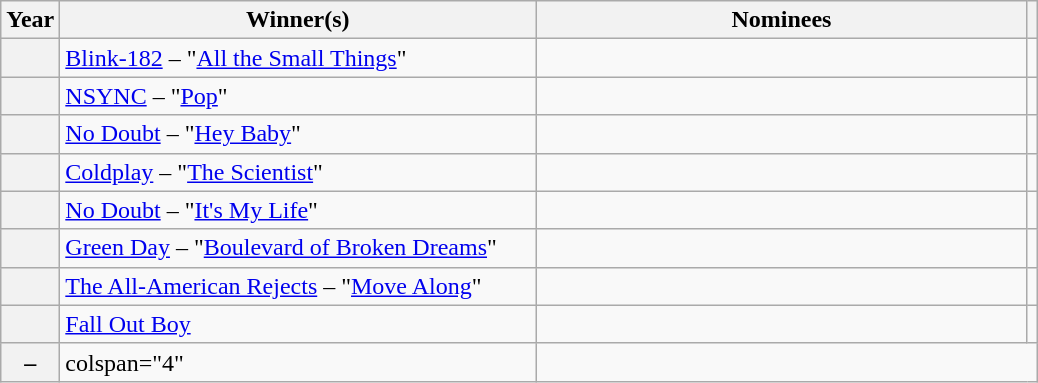<table class="wikitable sortable">
<tr>
<th scope="col" style="width:25px;">Year</th>
<th scope="col" style="width:310px;">Winner(s)</th>
<th scope="col" style="width:320px;">Nominees</th>
<th scope="col" class="unsortable"></th>
</tr>
<tr>
<th scope="row"></th>
<td><a href='#'>Blink-182</a> – "<a href='#'>All the Small Things</a>"</td>
<td></td>
<td align="center"><br></td>
</tr>
<tr>
<th scope="row"></th>
<td><a href='#'>NSYNC</a> – "<a href='#'>Pop</a>"</td>
<td></td>
<td align="center"><br></td>
</tr>
<tr>
<th scope="row"></th>
<td><a href='#'>No Doubt</a>  – "<a href='#'>Hey Baby</a>"</td>
<td></td>
<td align="center"><br></td>
</tr>
<tr>
<th scope="row"></th>
<td><a href='#'>Coldplay</a> – "<a href='#'>The Scientist</a>"</td>
<td></td>
<td align="center"></td>
</tr>
<tr>
<th scope="row"></th>
<td><a href='#'>No Doubt</a> – "<a href='#'>It's My Life</a>"</td>
<td></td>
<td align="center"><br></td>
</tr>
<tr>
<th scope="row"></th>
<td><a href='#'>Green Day</a> – "<a href='#'>Boulevard of Broken Dreams</a>"</td>
<td></td>
<td align="center"><br></td>
</tr>
<tr>
<th scope="row"></th>
<td><a href='#'>The All-American Rejects</a> – "<a href='#'>Move Along</a>"</td>
<td></td>
<td align="center"></td>
</tr>
<tr>
<th scope="row"></th>
<td><a href='#'>Fall Out Boy</a></td>
<td></td>
<td align="center"><br></td>
</tr>
<tr>
<th scope="row"> – </th>
<td>colspan="4" </td>
</tr>
</table>
